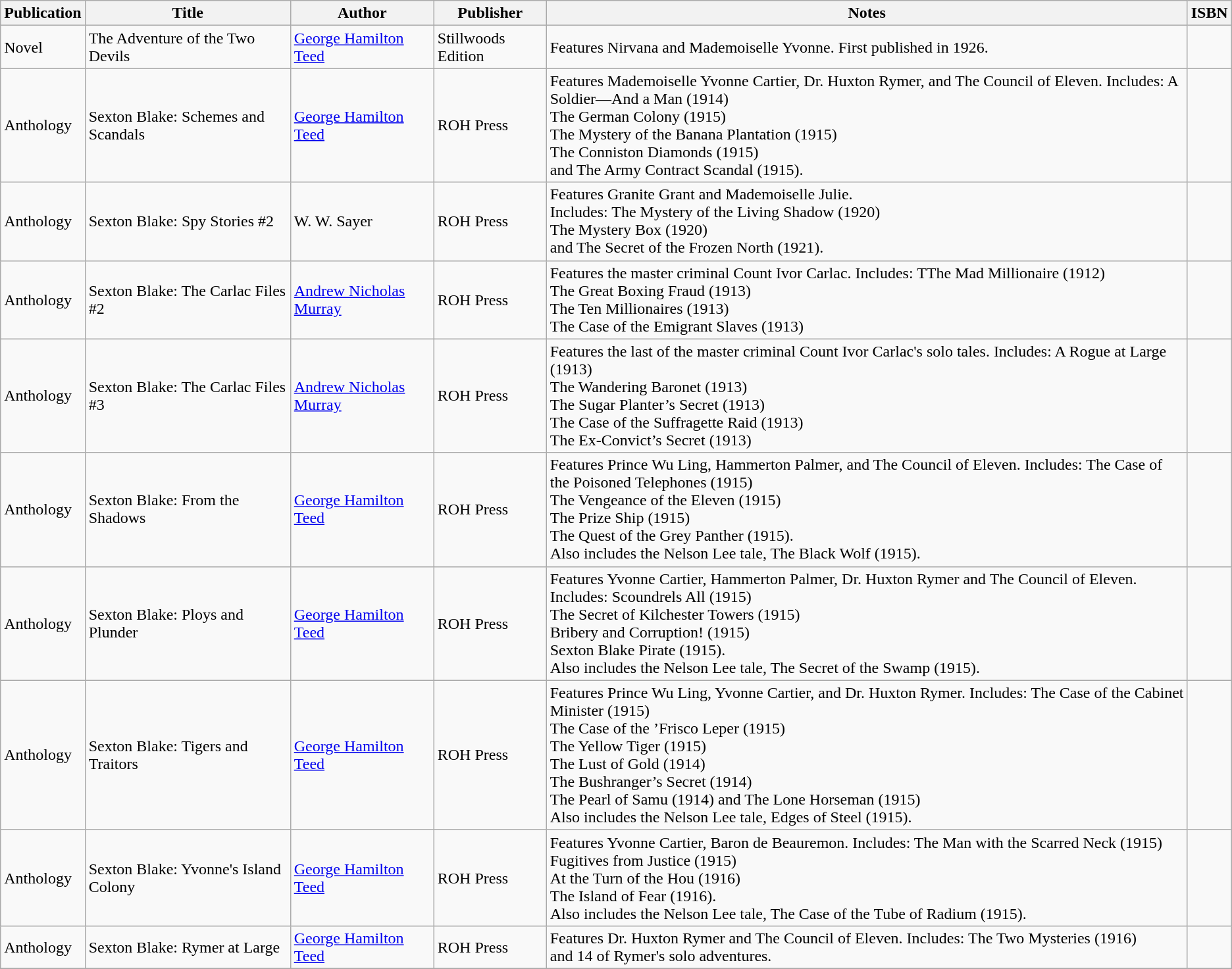<table class="wikitable">
<tr>
<th>Publication</th>
<th>Title</th>
<th>Author</th>
<th>Publisher</th>
<th>Notes</th>
<th>ISBN</th>
</tr>
<tr>
<td>Novel</td>
<td>The Adventure of the Two Devils</td>
<td><a href='#'>George Hamilton Teed</a></td>
<td>Stillwoods Edition</td>
<td>Features Nirvana and Mademoiselle Yvonne. First published in 1926.</td>
<td></td>
</tr>
<tr>
<td>Anthology</td>
<td>Sexton Blake: Schemes and Scandals</td>
<td><a href='#'>George Hamilton Teed</a></td>
<td>ROH Press</td>
<td>Features Mademoiselle Yvonne Cartier, Dr. Huxton Rymer, and The Council of Eleven. Includes: A Soldier—And a Man (1914)<br>  The German Colony (1915)<br> The Mystery of the Banana Plantation (1915)<br> The Conniston Diamonds (1915)<br> and The Army Contract Scandal (1915).</td>
<td></td>
</tr>
<tr>
<td>Anthology</td>
<td>Sexton Blake: Spy Stories #2</td>
<td>W. W. Sayer</td>
<td>ROH Press</td>
<td>Features Granite Grant and Mademoiselle Julie. <br> Includes: The Mystery of the Living Shadow (1920) <br> The Mystery Box (1920) <br> and The Secret of the Frozen North (1921).</td>
<td></td>
</tr>
<tr>
<td>Anthology</td>
<td>Sexton Blake: The Carlac Files #2</td>
<td><a href='#'>Andrew Nicholas Murray</a></td>
<td>ROH Press</td>
<td>Features the master criminal Count Ivor Carlac. Includes: TThe Mad Millionaire (1912) <br>The Great Boxing Fraud (1913) <br> The Ten Millionaires (1913) <br> The Case of the Emigrant Slaves (1913)</td>
<td></td>
</tr>
<tr>
<td>Anthology</td>
<td>Sexton Blake: The Carlac Files #3</td>
<td><a href='#'>Andrew Nicholas Murray</a></td>
<td>ROH Press</td>
<td>Features the last of the master criminal Count Ivor Carlac's solo tales. Includes: A Rogue at Large (1913) <br>The Wandering Baronet (1913) <br> The Sugar Planter’s Secret (1913) <br> The Case of the Suffragette Raid (1913) <br> The Ex-Convict’s Secret (1913)</td>
<td></td>
</tr>
<tr>
<td>Anthology</td>
<td>Sexton Blake: From the Shadows</td>
<td><a href='#'>George Hamilton Teed</a></td>
<td>ROH Press</td>
<td>Features Prince Wu Ling, Hammerton Palmer, and The Council of Eleven. Includes: The Case of the Poisoned Telephones (1915)<br>The Vengeance of the Eleven (1915)<br>The Prize Ship (1915)<br>The Quest of the Grey Panther (1915). <br> Also includes the Nelson Lee tale, The Black Wolf (1915).</td>
<td></td>
</tr>
<tr>
<td>Anthology</td>
<td>Sexton Blake: Ploys and Plunder</td>
<td><a href='#'>George Hamilton Teed</a></td>
<td>ROH Press</td>
<td>Features Yvonne Cartier, Hammerton Palmer, Dr. Huxton Rymer and The Council of Eleven. Includes: Scoundrels All (1915)<br>The Secret of Kilchester Towers (1915)<br>Bribery and Corruption! (1915)<br>Sexton Blake Pirate (1915). <br> Also includes the Nelson Lee tale, The Secret of the Swamp (1915).</td>
<td></td>
</tr>
<tr>
<td>Anthology</td>
<td>Sexton Blake: Tigers and Traitors</td>
<td><a href='#'>George Hamilton Teed</a></td>
<td>ROH Press</td>
<td>Features Prince Wu Ling, Yvonne Cartier, and Dr. Huxton Rymer. Includes: The Case of the Cabinet Minister (1915)<br>The Case of the ’Frisco Leper (1915)<br>The Yellow Tiger (1915)<br>The Lust of Gold (1914) <br> The Bushranger’s Secret (1914)<br> The Pearl of Samu (1914) and The Lone Horseman (1915) <br> Also includes the Nelson Lee tale, Edges of Steel (1915).</td>
<td></td>
</tr>
<tr>
<td>Anthology</td>
<td>Sexton Blake: Yvonne's Island Colony</td>
<td><a href='#'>George Hamilton Teed</a></td>
<td>ROH Press</td>
<td>Features Yvonne Cartier, Baron de Beauremon. Includes: The Man with the Scarred Neck (1915)<br>Fugitives from Justice (1915)<br>At the Turn of the Hou (1916)<br>The Island of Fear  (1916). <br> Also includes the Nelson Lee tale, The Case of the Tube of Radium (1915).</td>
<td></td>
</tr>
<tr>
<td>Anthology</td>
<td>Sexton Blake: Rymer at Large</td>
<td><a href='#'>George Hamilton Teed</a></td>
<td>ROH Press</td>
<td>Features Dr. Huxton Rymer and The Council of Eleven. Includes: The Two Mysteries (1916)<br> and 14 of Rymer's solo adventures.</td>
<td></td>
</tr>
<tr>
</tr>
</table>
